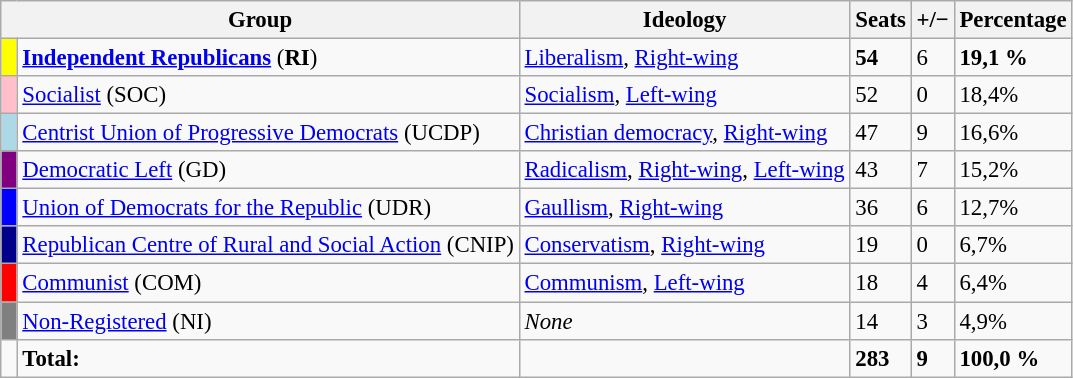<table class="wikitable" style="font-size: 95%">
<tr>
<th colspan=2>Group</th>
<th>Ideology</th>
<th>Seats</th>
<th>+/−</th>
<th>Percentage</th>
</tr>
<tr>
<td bgcolor="yellow"> </td>
<td><strong><a href='#'>Independent Republicans</a></strong> (<strong>RI</strong>)</td>
<td><a href='#'>Liberalism</a>, <a href='#'>Right-wing</a></td>
<td><strong>54</strong></td>
<td>6</td>
<td><strong>19,1 %</strong></td>
</tr>
<tr>
<td bgcolor="pink"> </td>
<td><a href='#'>Socialist</a> (SOC)</td>
<td><a href='#'>Socialism</a>, <a href='#'>Left-wing</a></td>
<td>52</td>
<td>0</td>
<td>18,4%</td>
</tr>
<tr>
<td bgcolor="lightblue"> </td>
<td><a href='#'>Centrist Union of Progressive Democrats</a> (UCDP)</td>
<td><a href='#'>Christian democracy</a>, <a href='#'>Right-wing</a></td>
<td>47</td>
<td>9</td>
<td>16,6%</td>
</tr>
<tr>
<td bgcolor="purple"> </td>
<td><a href='#'>Democratic Left</a> (GD)</td>
<td><a href='#'>Radicalism</a>, <a href='#'>Right-wing</a>, <a href='#'>Left-wing</a></td>
<td>43</td>
<td>7</td>
<td>15,2%</td>
</tr>
<tr>
<td bgcolor="blue"> </td>
<td><a href='#'>Union of Democrats for the Republic</a> (UDR)</td>
<td><a href='#'>Gaullism</a>, <a href='#'>Right-wing</a></td>
<td>36</td>
<td>6</td>
<td>12,7%</td>
</tr>
<tr>
<td bgcolor="darkblue"> </td>
<td><a href='#'>Republican Centre of Rural and Social Action</a> (CNIP)</td>
<td><a href='#'>Conservatism</a>, <a href='#'>Right-wing</a></td>
<td>19</td>
<td>0</td>
<td>6,7%</td>
</tr>
<tr>
<td bgcolor="red"> </td>
<td><a href='#'>Communist</a> (COM)</td>
<td><a href='#'>Communism</a>, <a href='#'>Left-wing</a></td>
<td>18</td>
<td>4</td>
<td>6,4%</td>
</tr>
<tr>
<td bgcolor="gray"> </td>
<td><a href='#'>Non-Registered</a> (NI)</td>
<td><em>None</em></td>
<td>14</td>
<td>3</td>
<td>4,9%</td>
</tr>
<tr>
<td></td>
<td><strong>Total:</strong></td>
<td></td>
<td><strong>283</strong></td>
<td><strong>9</strong></td>
<td><strong>100,0 %</strong></td>
</tr>
</table>
